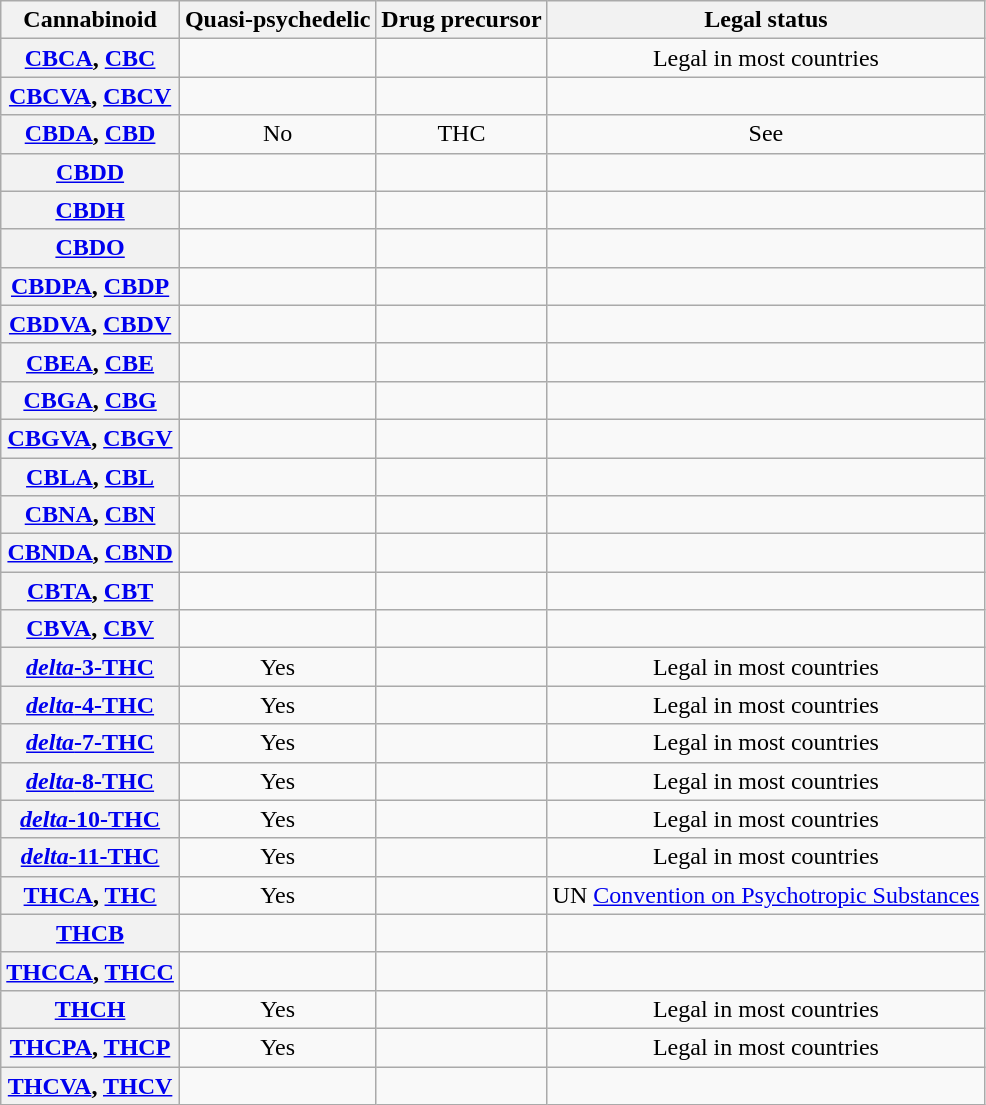<table class="wikitable sortable" style="width: auto; text-align: center">
<tr>
<th>Cannabinoid</th>
<th>Quasi-psychedelic</th>
<th>Drug precursor</th>
<th>Legal status</th>
</tr>
<tr>
<th><a href='#'>CBCA</a>, <a href='#'>CBC</a></th>
<td></td>
<td></td>
<td>Legal in most countries</td>
</tr>
<tr>
<th><a href='#'>CBCVA</a>, <a href='#'>CBCV</a></th>
<td></td>
<td></td>
<td></td>
</tr>
<tr>
<th><a href='#'>CBDA</a>, <a href='#'>CBD</a></th>
<td>No</td>
<td>THC</td>
<td>See </td>
</tr>
<tr>
<th><a href='#'>CBDD</a></th>
<td></td>
<td></td>
<td></td>
</tr>
<tr>
<th><a href='#'>CBDH</a></th>
<td></td>
<td></td>
<td></td>
</tr>
<tr>
<th><a href='#'>CBDO</a></th>
<td></td>
<td></td>
<td></td>
</tr>
<tr>
<th><a href='#'>CBDPA</a>, <a href='#'>CBDP</a></th>
<td></td>
<td></td>
<td></td>
</tr>
<tr>
<th><a href='#'>CBDVA</a>, <a href='#'>CBDV</a></th>
<td></td>
<td></td>
<td></td>
</tr>
<tr>
<th><a href='#'>CBEA</a>, <a href='#'>CBE</a></th>
<td></td>
<td></td>
<td></td>
</tr>
<tr>
<th><a href='#'>CBGA</a>, <a href='#'>CBG</a></th>
<td></td>
<td></td>
<td></td>
</tr>
<tr>
<th><a href='#'>CBGVA</a>, <a href='#'>CBGV</a></th>
<td></td>
<td></td>
<td></td>
</tr>
<tr>
<th><a href='#'>CBLA</a>, <a href='#'>CBL</a></th>
<td></td>
<td></td>
<td></td>
</tr>
<tr>
<th><a href='#'>CBNA</a>, <a href='#'>CBN</a></th>
<td></td>
<td></td>
<td></td>
</tr>
<tr>
<th><a href='#'>CBNDA</a>, <a href='#'>CBND</a></th>
<td></td>
<td></td>
<td></td>
</tr>
<tr>
<th><a href='#'>CBTA</a>, <a href='#'>CBT</a></th>
<td></td>
<td></td>
<td></td>
</tr>
<tr>
<th><a href='#'>CBVA</a>, <a href='#'>CBV</a></th>
<td></td>
<td></td>
<td></td>
</tr>
<tr>
<th><a href='#'><em>delta</em>-3-THC</a></th>
<td>Yes</td>
<td></td>
<td>Legal in most countries</td>
</tr>
<tr>
<th><a href='#'><em>delta</em>-4-THC</a></th>
<td>Yes</td>
<td></td>
<td>Legal in most countries</td>
</tr>
<tr>
<th><a href='#'><em>delta</em>-7-THC</a></th>
<td>Yes</td>
<td></td>
<td>Legal in most countries</td>
</tr>
<tr>
<th><a href='#'><em>delta</em>-8-THC</a></th>
<td>Yes</td>
<td></td>
<td>Legal in most countries</td>
</tr>
<tr>
<th><a href='#'><em>delta</em>-10-THC</a></th>
<td>Yes</td>
<td></td>
<td>Legal in most countries</td>
</tr>
<tr>
<th><a href='#'><em>delta</em>-11-THC</a></th>
<td>Yes</td>
<td></td>
<td>Legal in most countries</td>
</tr>
<tr>
<th><a href='#'>THCA</a>, <a href='#'>THC</a></th>
<td>Yes</td>
<td></td>
<td>UN <a href='#'>Convention on Psychotropic Substances</a></td>
</tr>
<tr>
<th><a href='#'>THCB</a></th>
<td></td>
<td></td>
<td></td>
</tr>
<tr>
<th><a href='#'>THCCA</a>, <a href='#'>THCC</a></th>
<td></td>
<td></td>
<td></td>
</tr>
<tr>
<th><a href='#'>THCH</a></th>
<td>Yes</td>
<td></td>
<td>Legal in most countries</td>
</tr>
<tr>
<th><a href='#'>THCPA</a>, <a href='#'>THCP</a></th>
<td>Yes</td>
<td></td>
<td>Legal in most countries</td>
</tr>
<tr>
<th><a href='#'>THCVA</a>, <a href='#'>THCV</a></th>
<td></td>
<td></td>
<td></td>
</tr>
</table>
